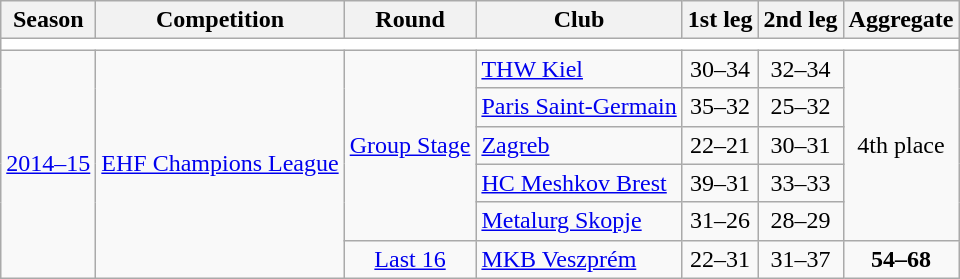<table class="wikitable">
<tr>
<th>Season</th>
<th>Competition</th>
<th>Round</th>
<th>Club</th>
<th>1st leg</th>
<th>2nd leg</th>
<th>Aggregate</th>
</tr>
<tr>
<td colspan="7" bgcolor=white></td>
</tr>
<tr>
<td rowspan="6"><a href='#'>2014–15</a></td>
<td rowspan="6"><a href='#'>EHF Champions League</a></td>
<td rowspan="5" style="text-align:center;"><a href='#'>Group Stage</a></td>
<td> <a href='#'>THW Kiel</a></td>
<td style="text-align:center;">30–34</td>
<td style="text-align:center;">32–34</td>
<td rowspan="5" style="text-align:center;">4th place</td>
</tr>
<tr>
<td> <a href='#'>Paris Saint-Germain</a></td>
<td style="text-align:center;">35–32</td>
<td style="text-align:center;">25–32</td>
</tr>
<tr>
<td> <a href='#'>Zagreb</a></td>
<td style="text-align:center;">22–21</td>
<td style="text-align:center;">30–31</td>
</tr>
<tr>
<td> <a href='#'>HC Meshkov Brest</a></td>
<td style="text-align:center;">39–31</td>
<td style="text-align:center;">33–33</td>
</tr>
<tr>
<td> <a href='#'>Metalurg Skopje</a></td>
<td style="text-align:center;">31–26</td>
<td style="text-align:center;">28–29</td>
</tr>
<tr>
<td style="text-align:center;"><a href='#'>Last 16</a></td>
<td> <a href='#'>MKB Veszprém</a></td>
<td style="text-align:center;">22–31</td>
<td style="text-align:center;">31–37</td>
<td style="text-align:center;"><strong>54–68</strong></td>
</tr>
</table>
